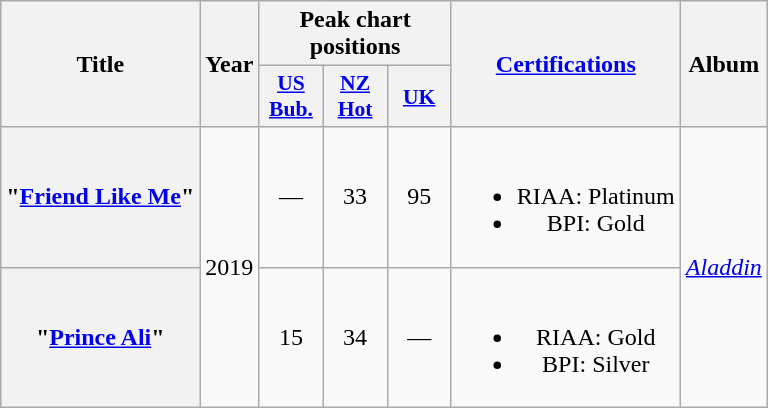<table class="wikitable plainrowheaders" style="text-align:center;">
<tr>
<th scope="col" rowspan="2">Title</th>
<th scope="col" rowspan="2">Year</th>
<th scope="col" colspan="3">Peak chart positions</th>
<th scope="col" rowspan="2"><a href='#'>Certifications</a></th>
<th scope="col" rowspan="2">Album</th>
</tr>
<tr>
<th scope="col" style="width:2.5em;font-size:90%;"><a href='#'>US<br>Bub.</a><br></th>
<th scope="col" style="width:2.5em;font-size:90%;"><a href='#'>NZ<br>Hot</a><br></th>
<th scope="col" style="width:2.5em;font-size:90%;"><a href='#'>UK</a><br></th>
</tr>
<tr>
<th scope="row">"<a href='#'>Friend Like Me</a>"</th>
<td rowspan="2">2019</td>
<td>—</td>
<td>33</td>
<td>95</td>
<td><br><ul><li>RIAA: Platinum</li><li>BPI: Gold</li></ul></td>
<td rowspan="2"><em><a href='#'>Aladdin</a></em></td>
</tr>
<tr>
<th scope="row">"<a href='#'>Prince Ali</a>"</th>
<td>15</td>
<td>34</td>
<td>—</td>
<td><br><ul><li>RIAA: Gold</li><li>BPI: Silver</li></ul></td>
</tr>
</table>
